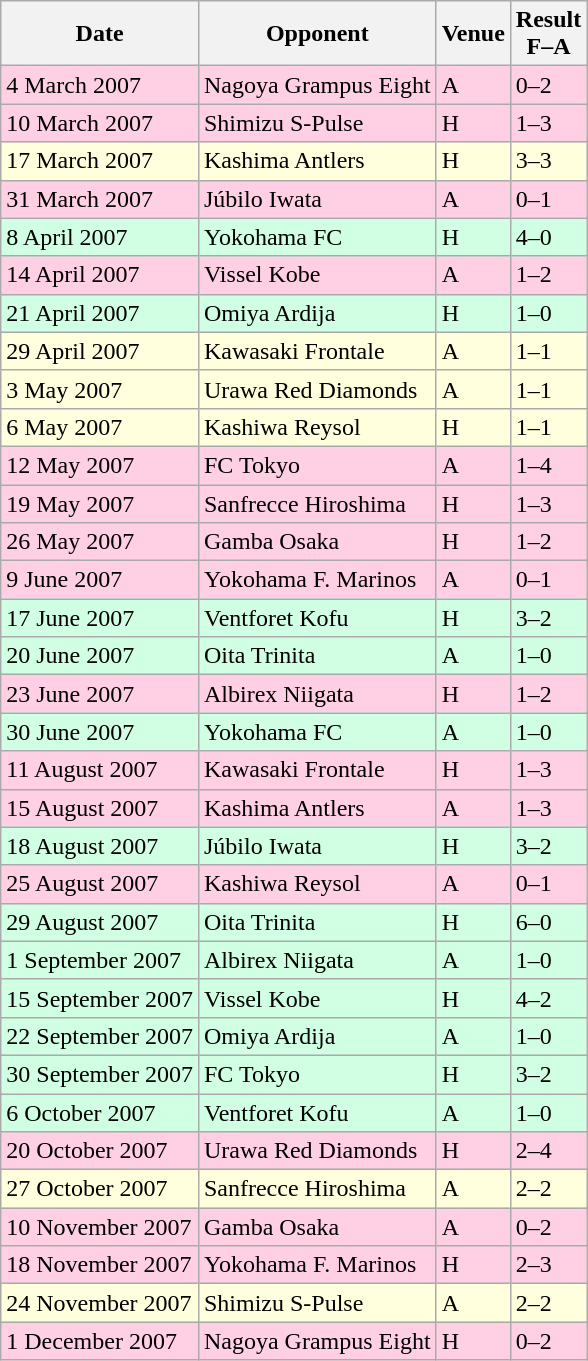<table class="wikitable sortable">
<tr>
<th>Date</th>
<th>Opponent</th>
<th>Venue</th>
<th>Result<br>F–A</th>
</tr>
<tr bgcolor="ffd0e3">
<td>4 March 2007</td>
<td>Nagoya Grampus Eight</td>
<td>A</td>
<td>0–2</td>
</tr>
<tr bgcolor="ffd0e3">
<td>10 March 2007</td>
<td>Shimizu S-Pulse</td>
<td>H</td>
<td>1–3</td>
</tr>
<tr bgcolor="ffffdd">
<td>17 March 2007</td>
<td>Kashima Antlers</td>
<td>H</td>
<td>3–3</td>
</tr>
<tr bgcolor="ffd0e3">
<td>31 March 2007</td>
<td>Júbilo Iwata</td>
<td>A</td>
<td>0–1</td>
</tr>
<tr bgcolor="d0ffe3">
<td>8 April 2007</td>
<td>Yokohama FC</td>
<td>H</td>
<td>4–0</td>
</tr>
<tr bgcolor="ffd0e3">
<td>14 April 2007</td>
<td>Vissel Kobe</td>
<td>A</td>
<td>1–2</td>
</tr>
<tr bgcolor="d0ffe3">
<td>21 April 2007</td>
<td>Omiya Ardija</td>
<td>H</td>
<td>1–0</td>
</tr>
<tr bgcolor="ffffdd">
<td>29 April 2007</td>
<td>Kawasaki Frontale</td>
<td>A</td>
<td>1–1</td>
</tr>
<tr bgcolor="ffffdd">
<td>3 May 2007</td>
<td>Urawa Red Diamonds</td>
<td>A</td>
<td>1–1</td>
</tr>
<tr bgcolor="ffffdd">
<td>6 May 2007</td>
<td>Kashiwa Reysol</td>
<td>H</td>
<td>1–1</td>
</tr>
<tr bgcolor="ffd0e3">
<td>12 May 2007</td>
<td>FC Tokyo</td>
<td>A</td>
<td>1–4</td>
</tr>
<tr bgcolor="ffd0e3">
<td>19 May 2007</td>
<td>Sanfrecce Hiroshima</td>
<td>H</td>
<td>1–3</td>
</tr>
<tr bgcolor="ffd0e3">
<td>26 May 2007</td>
<td>Gamba Osaka</td>
<td>H</td>
<td>1–2</td>
</tr>
<tr bgcolor="ffd0e3">
<td>9 June 2007</td>
<td>Yokohama F. Marinos</td>
<td>A</td>
<td>0–1</td>
</tr>
<tr bgcolor="d0ffe3">
<td>17 June 2007</td>
<td>Ventforet Kofu</td>
<td>H</td>
<td>3–2</td>
</tr>
<tr bgcolor="d0ffe3">
<td>20 June 2007</td>
<td>Oita Trinita</td>
<td>A</td>
<td>1–0</td>
</tr>
<tr bgcolor="ffd0e3">
<td>23 June 2007</td>
<td>Albirex Niigata</td>
<td>H</td>
<td>1–2</td>
</tr>
<tr bgcolor="d0ffe3">
<td>30 June 2007</td>
<td>Yokohama FC</td>
<td>A</td>
<td>1–0</td>
</tr>
<tr bgcolor="ffd0e3">
<td>11 August 2007</td>
<td>Kawasaki Frontale</td>
<td>H</td>
<td>1–3</td>
</tr>
<tr bgcolor="ffd0e3">
<td>15 August 2007</td>
<td>Kashima Antlers</td>
<td>A</td>
<td>1–3</td>
</tr>
<tr bgcolor="d0ffe3">
<td>18 August 2007</td>
<td>Júbilo Iwata</td>
<td>H</td>
<td>3–2</td>
</tr>
<tr bgcolor="ffd0e3">
<td>25 August 2007</td>
<td>Kashiwa Reysol</td>
<td>A</td>
<td>0–1</td>
</tr>
<tr bgcolor="d0ffe3">
<td>29 August 2007</td>
<td>Oita Trinita</td>
<td>H</td>
<td>6–0</td>
</tr>
<tr bgcolor="d0ffe3">
<td>1 September 2007</td>
<td>Albirex Niigata</td>
<td>A</td>
<td>1–0</td>
</tr>
<tr bgcolor="d0ffe3">
<td>15 September 2007</td>
<td>Vissel Kobe</td>
<td>H</td>
<td>4–2</td>
</tr>
<tr bgcolor="d0ffe3">
<td>22 September 2007</td>
<td>Omiya Ardija</td>
<td>A</td>
<td>1–0</td>
</tr>
<tr bgcolor="d0ffe3">
<td>30 September 2007</td>
<td>FC Tokyo</td>
<td>H</td>
<td>3–2</td>
</tr>
<tr bgcolor="d0ffe3">
<td>6 October 2007</td>
<td>Ventforet Kofu</td>
<td>A</td>
<td>1–0</td>
</tr>
<tr bgcolor="ffd0e3">
<td>20 October 2007</td>
<td>Urawa Red Diamonds</td>
<td>H</td>
<td>2–4</td>
</tr>
<tr bgcolor="ffffdd">
<td>27 October 2007</td>
<td>Sanfrecce Hiroshima</td>
<td>A</td>
<td>2–2</td>
</tr>
<tr bgcolor="ffd0e3">
<td>10 November 2007</td>
<td>Gamba Osaka</td>
<td>A</td>
<td>0–2</td>
</tr>
<tr bgcolor="ffd0e3">
<td>18 November 2007</td>
<td>Yokohama F. Marinos</td>
<td>H</td>
<td>2–3</td>
</tr>
<tr bgcolor="ffffdd">
<td>24 November 2007</td>
<td>Shimizu S-Pulse</td>
<td>A</td>
<td>2–2</td>
</tr>
<tr bgcolor="ffd0e3">
<td>1 December 2007</td>
<td>Nagoya Grampus Eight</td>
<td>H</td>
<td>0–2</td>
</tr>
</table>
